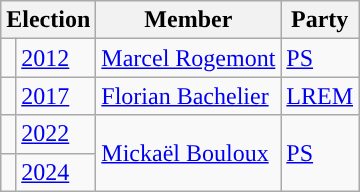<table class="wikitable">
<tr>
<th colspan="2">Election</th>
<th>Member</th>
<th>Party</th>
</tr>
<tr>
<td style="color:inherit;background-color: "></td>
<td><a href='#'>2012</a></td>
<td><a href='#'>Marcel Rogemont</a></td>
<td><a href='#'>PS</a></td>
</tr>
<tr>
<td style="color:inherit;background-color: "></td>
<td><a href='#'>2017</a></td>
<td><a href='#'>Florian Bachelier</a></td>
<td><a href='#'>LREM</a></td>
</tr>
<tr>
<td style="color:inherit;background-color: "></td>
<td><a href='#'>2022</a></td>
<td rowspan=2><a href='#'>Mickaël Bouloux</a></td>
<td rowspan=2><a href='#'>PS</a></td>
</tr>
<tr>
<td style="color:inherit;background-color: "></td>
<td><a href='#'>2024</a></td>
</tr>
</table>
